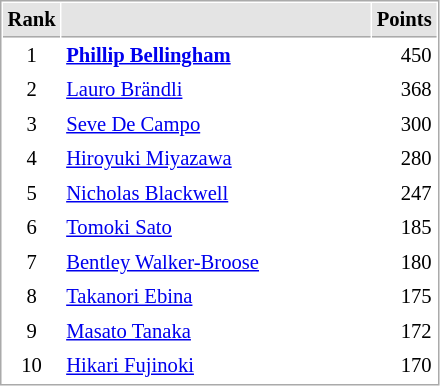<table cellspacing="1" cellpadding="3" style="border:1px solid #AAAAAA;font-size:86%">
<tr style="background-color: #E4E4E4;">
<th style="border-bottom:1px solid #AAAAAA" width=10>Rank</th>
<th style="border-bottom:1px solid #AAAAAA" width=200></th>
<th style="border-bottom:1px solid #AAAAAA" width=20 align=right>Points</th>
</tr>
<tr>
<td align=center>1</td>
<td> <strong><a href='#'>Phillip Bellingham</a></strong></td>
<td align=right>450</td>
</tr>
<tr>
<td align=center>2</td>
<td> <a href='#'>Lauro Brändli</a></td>
<td align=right>368</td>
</tr>
<tr>
<td align=center>3</td>
<td> <a href='#'>Seve De Campo</a></td>
<td align=right>300</td>
</tr>
<tr>
<td align=center>4</td>
<td> <a href='#'>Hiroyuki Miyazawa</a></td>
<td align=right>280</td>
</tr>
<tr>
<td align=center>5</td>
<td> <a href='#'>Nicholas Blackwell</a></td>
<td align=right>247</td>
</tr>
<tr>
<td align=center>6</td>
<td> <a href='#'>Tomoki Sato</a></td>
<td align=right>185</td>
</tr>
<tr>
<td align=center>7</td>
<td> <a href='#'>Bentley Walker-Broose</a></td>
<td align=right>180</td>
</tr>
<tr>
<td align=center>8</td>
<td> <a href='#'>Takanori Ebina</a></td>
<td align=right>175</td>
</tr>
<tr>
<td align=center>9</td>
<td> <a href='#'>Masato Tanaka</a></td>
<td align=right>172</td>
</tr>
<tr>
<td align=center>10</td>
<td> <a href='#'>Hikari Fujinoki</a></td>
<td align=right>170</td>
</tr>
</table>
